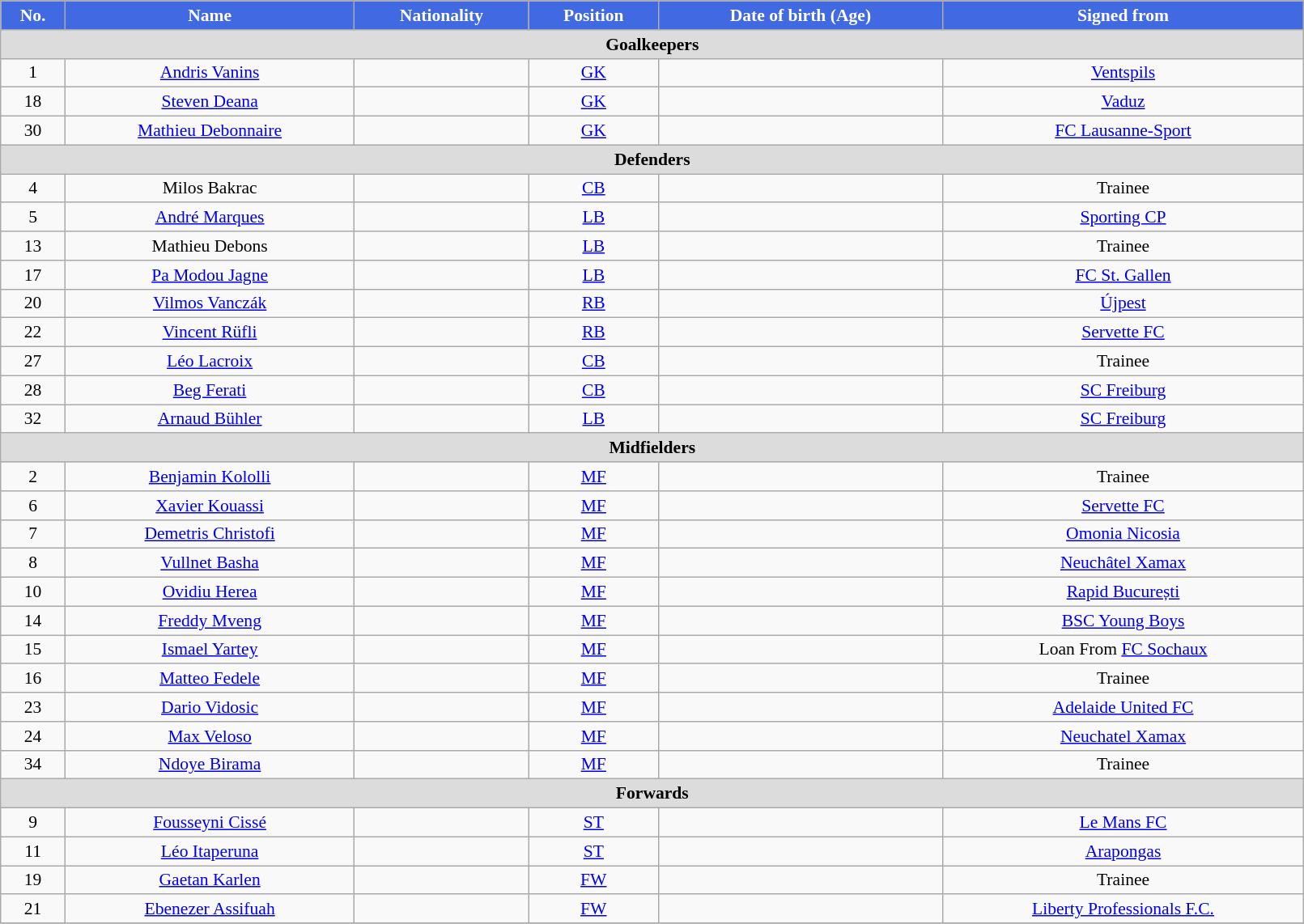<table class="wikitable"  style="text-align:center; font-size:90%; width:85%;">
<tr>
<th style="background:#4169E1; color:white; text-align:center;">No.</th>
<th style="background:#4169E1; color:white; text-align:center;">Name</th>
<th style="background:#4169E1; color:white; text-align:center;">Nationality</th>
<th style="background:#4169E1; color:white; text-align:center;">Position</th>
<th style="background:#4169E1; color:white; text-align:center;">Date of birth (Age)</th>
<th style="background:#4169E1; color:white; text-align:center;">Signed from</th>
</tr>
<tr>
<th colspan="11"  style="background:#dcdcdc; text-align:center;">Goalkeepers</th>
</tr>
<tr>
<td>1</td>
<td><a href='#'>Andris Vanins</a></td>
<td></td>
<td><a href='#'>GK</a></td>
<td></td>
<td><a href='#'>Ventspils</a></td>
</tr>
<tr>
<td>18</td>
<td><a href='#'>Steven Deana</a></td>
<td></td>
<td><a href='#'>GK</a></td>
<td></td>
<td><a href='#'>Vaduz</a></td>
</tr>
<tr>
<td>30</td>
<td><a href='#'>Mathieu Debonnaire</a></td>
<td></td>
<td><a href='#'>GK</a></td>
<td></td>
<td><a href='#'>FC Lausanne-Sport</a></td>
</tr>
<tr>
<th colspan="11"  style="background:#dcdcdc; text-align:center;">Defenders</th>
</tr>
<tr>
<td>4</td>
<td>Milos Bakrac</td>
<td></td>
<td><a href='#'>CB</a></td>
<td></td>
<td>Trainee</td>
</tr>
<tr>
<td>5</td>
<td><a href='#'>André Marques</a></td>
<td></td>
<td><a href='#'>LB</a></td>
<td></td>
<td><a href='#'>Sporting CP</a></td>
</tr>
<tr>
<td>13</td>
<td>Mathieu Debons</td>
<td></td>
<td><a href='#'>LB</a></td>
<td></td>
<td>Trainee</td>
</tr>
<tr>
<td>17</td>
<td><a href='#'>Pa Modou Jagne</a></td>
<td></td>
<td><a href='#'>LB</a></td>
<td></td>
<td><a href='#'>FC St. Gallen</a></td>
</tr>
<tr>
<td>20</td>
<td><a href='#'>Vilmos Vanczák</a></td>
<td></td>
<td><a href='#'>RB</a></td>
<td></td>
<td><a href='#'>Újpest</a></td>
</tr>
<tr>
<td>22</td>
<td><a href='#'>Vincent Rüfli</a></td>
<td></td>
<td><a href='#'>RB</a></td>
<td></td>
<td><a href='#'>Servette FC</a></td>
</tr>
<tr>
<td>27</td>
<td><a href='#'>Léo Lacroix</a></td>
<td></td>
<td><a href='#'>CB</a></td>
<td></td>
<td>Trainee</td>
</tr>
<tr>
<td>28</td>
<td><a href='#'>Beg Ferati</a></td>
<td></td>
<td><a href='#'>CB</a></td>
<td></td>
<td><a href='#'>SC Freiburg</a></td>
</tr>
<tr>
<td>32</td>
<td><a href='#'>Arnaud Bühler</a></td>
<td></td>
<td><a href='#'>LB</a></td>
<td></td>
<td><a href='#'>SC Freiburg</a></td>
</tr>
<tr>
<th colspan="11"  style="background:#dcdcdc; text-align:center;">Midfielders</th>
</tr>
<tr>
<td>2</td>
<td><a href='#'>Benjamin Kololli</a></td>
<td></td>
<td><a href='#'>MF</a></td>
<td></td>
<td>Trainee</td>
</tr>
<tr>
<td>6</td>
<td><a href='#'>Xavier Kouassi</a></td>
<td></td>
<td><a href='#'>MF</a></td>
<td></td>
<td><a href='#'>Servette FC</a></td>
</tr>
<tr>
<td>7</td>
<td><a href='#'>Demetris Christofi</a></td>
<td></td>
<td><a href='#'>MF</a></td>
<td></td>
<td><a href='#'>Omonia Nicosia</a></td>
</tr>
<tr>
<td>8</td>
<td><a href='#'>Vullnet Basha</a></td>
<td></td>
<td><a href='#'>MF</a></td>
<td></td>
<td><a href='#'>Neuchâtel Xamax</a></td>
</tr>
<tr>
<td>10</td>
<td><a href='#'>Ovidiu Herea</a></td>
<td></td>
<td><a href='#'>MF</a></td>
<td></td>
<td><a href='#'>Rapid București</a></td>
</tr>
<tr>
<td>14</td>
<td><a href='#'>Freddy Mveng</a></td>
<td></td>
<td><a href='#'>MF</a></td>
<td></td>
<td><a href='#'>BSC Young Boys</a></td>
</tr>
<tr>
<td>15</td>
<td><a href='#'>Ismael Yartey</a></td>
<td></td>
<td><a href='#'>MF</a></td>
<td></td>
<td>Loan From <a href='#'>FC Sochaux</a></td>
</tr>
<tr>
<td>16</td>
<td><a href='#'>Matteo Fedele</a></td>
<td></td>
<td><a href='#'>MF</a></td>
<td></td>
<td>Trainee</td>
</tr>
<tr>
<td>23</td>
<td><a href='#'>Dario Vidosic</a></td>
<td></td>
<td><a href='#'>MF</a></td>
<td></td>
<td><a href='#'>Adelaide United FC</a></td>
</tr>
<tr>
<td>24</td>
<td><a href='#'>Max Veloso</a></td>
<td></td>
<td><a href='#'>MF</a></td>
<td></td>
<td><a href='#'>Neuchatel Xamax</a></td>
</tr>
<tr>
<td>34</td>
<td><a href='#'>Ndoye Birama</a></td>
<td></td>
<td><a href='#'>MF</a></td>
<td></td>
<td>Trainee</td>
</tr>
<tr>
<th colspan="11"  style="background:#dcdcdc; text-align:center;">Forwards</th>
</tr>
<tr>
<td>9</td>
<td><a href='#'>Fousseyni Cissé</a></td>
<td></td>
<td><a href='#'>ST</a></td>
<td></td>
<td><a href='#'>Le Mans FC</a></td>
</tr>
<tr>
<td>11</td>
<td><a href='#'>Léo Itaperuna</a></td>
<td></td>
<td><a href='#'>ST</a></td>
<td></td>
<td><a href='#'>Arapongas</a><br></td>
</tr>
<tr>
<td>19</td>
<td><a href='#'>Gaetan Karlen</a></td>
<td></td>
<td><a href='#'>FW</a></td>
<td></td>
<td>Trainee</td>
</tr>
<tr>
<td>21</td>
<td><a href='#'>Ebenezer Assifuah</a></td>
<td></td>
<td><a href='#'>FW</a></td>
<td></td>
<td><a href='#'>Liberty Professionals F.C.</a></td>
</tr>
<tr>
</tr>
</table>
